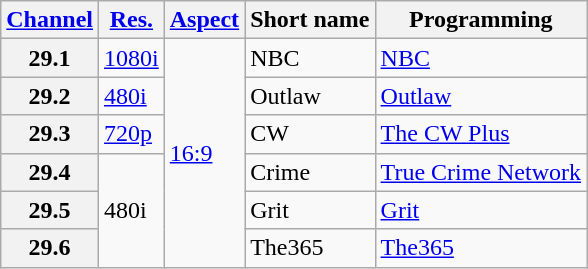<table class="wikitable">
<tr>
<th scope = "col"><a href='#'>Channel</a></th>
<th scope = "col"><a href='#'>Res.</a></th>
<th scope = "col"><a href='#'>Aspect</a></th>
<th scope = "col">Short name</th>
<th scope = "col">Programming</th>
</tr>
<tr>
<th scope = "row">29.1</th>
<td><a href='#'>1080i</a></td>
<td rowspan=6><a href='#'>16:9</a></td>
<td>NBC</td>
<td><a href='#'>NBC</a></td>
</tr>
<tr>
<th scope = "row">29.2</th>
<td><a href='#'>480i</a></td>
<td>Outlaw</td>
<td><a href='#'>Outlaw</a></td>
</tr>
<tr>
<th scope = "row">29.3</th>
<td><a href='#'>720p</a></td>
<td>CW</td>
<td><a href='#'>The CW Plus</a></td>
</tr>
<tr>
<th scope = "row">29.4</th>
<td rowspan=3>480i</td>
<td>Crime</td>
<td><a href='#'>True Crime Network</a></td>
</tr>
<tr>
<th scope = "row">29.5</th>
<td>Grit</td>
<td><a href='#'>Grit</a></td>
</tr>
<tr>
<th scope = "row">29.6</th>
<td>The365</td>
<td><a href='#'>The365</a></td>
</tr>
</table>
